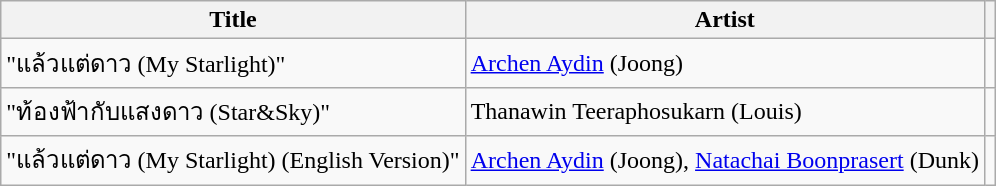<table class="wikitable">
<tr>
<th>Title</th>
<th>Artist</th>
<th></th>
</tr>
<tr>
<td>"แล้วแต่ดาว (My Starlight)"</td>
<td><a href='#'>Archen Aydin</a> (Joong)</td>
<td></td>
</tr>
<tr>
<td>"ท้องฟ้ากับแสงดาว (Star&Sky)"</td>
<td>Thanawin Teeraphosukarn (Louis)</td>
<td></td>
</tr>
<tr>
<td>"แล้วแต่ดาว (My Starlight) (English Version)"</td>
<td><a href='#'>Archen Aydin</a> (Joong), <a href='#'>Natachai Boonprasert</a> (Dunk)</td>
<td></td>
</tr>
</table>
